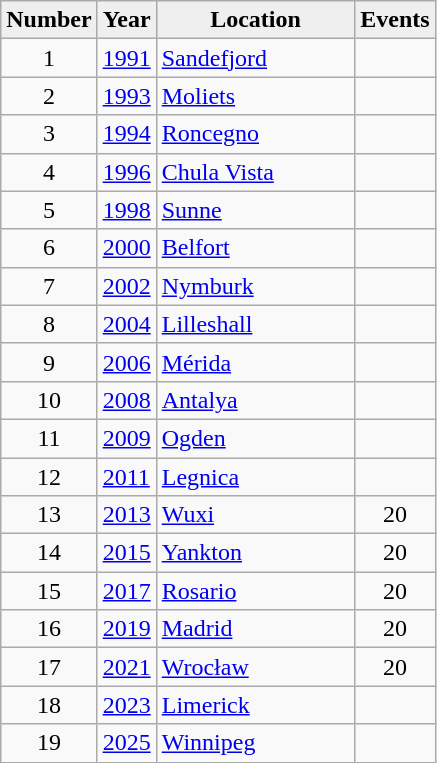<table class="wikitable">
<tr>
<th scope="col" !  style="width:25px; background:#efefef;">Number</th>
<th scope="col" !  style="width:25px; background:#efefef;">Year</th>
<th scope="col" !  style="width:125px; background:#efefef;">Location</th>
<th scope="col" !  style="width:25px; background:#efefef;">Events</th>
</tr>
<tr>
<td align=center>1</td>
<td><a href='#'>1991</a></td>
<td> <a href='#'>Sandefjord</a></td>
<td align=center></td>
</tr>
<tr>
<td align=center>2</td>
<td><a href='#'>1993</a></td>
<td> <a href='#'>Moliets</a></td>
<td align=center></td>
</tr>
<tr>
<td align=center>3</td>
<td><a href='#'>1994</a></td>
<td> <a href='#'>Roncegno</a></td>
<td align=center></td>
</tr>
<tr>
<td align=center>4</td>
<td><a href='#'>1996</a></td>
<td> <a href='#'>Chula Vista</a></td>
<td align=center></td>
</tr>
<tr>
<td align=center>5</td>
<td><a href='#'>1998</a></td>
<td> <a href='#'>Sunne</a></td>
<td align=center></td>
</tr>
<tr>
<td align=center>6</td>
<td><a href='#'>2000</a></td>
<td> <a href='#'>Belfort</a></td>
<td align=center></td>
</tr>
<tr>
<td align=center>7</td>
<td><a href='#'>2002</a></td>
<td> <a href='#'>Nymburk</a></td>
<td align=center></td>
</tr>
<tr>
<td align=center>8</td>
<td><a href='#'>2004</a></td>
<td> <a href='#'>Lilleshall</a></td>
<td align=center></td>
</tr>
<tr>
<td align=center>9</td>
<td><a href='#'>2006</a></td>
<td> <a href='#'>Mérida</a></td>
<td align=center></td>
</tr>
<tr>
<td align=center>10</td>
<td><a href='#'>2008</a></td>
<td> <a href='#'>Antalya</a></td>
<td align=center></td>
</tr>
<tr>
<td align=center>11</td>
<td><a href='#'>2009</a></td>
<td> <a href='#'>Ogden</a></td>
<td align=center></td>
</tr>
<tr>
<td align=center>12</td>
<td><a href='#'>2011</a></td>
<td> <a href='#'>Legnica</a></td>
<td align=center></td>
</tr>
<tr>
<td align=center>13</td>
<td><a href='#'>2013</a></td>
<td> <a href='#'>Wuxi</a></td>
<td align=center>20</td>
</tr>
<tr>
<td align=center>14</td>
<td><a href='#'>2015</a></td>
<td> <a href='#'>Yankton</a></td>
<td align=center>20</td>
</tr>
<tr>
<td align=center>15</td>
<td><a href='#'>2017</a></td>
<td> <a href='#'>Rosario</a></td>
<td align=center>20</td>
</tr>
<tr>
<td align=center>16</td>
<td><a href='#'>2019</a></td>
<td> <a href='#'>Madrid</a></td>
<td align=center>20</td>
</tr>
<tr>
<td align=center>17</td>
<td><a href='#'>2021</a></td>
<td> <a href='#'>Wrocław</a></td>
<td align=center>20</td>
</tr>
<tr>
<td align=center>18</td>
<td><a href='#'>2023</a></td>
<td> <a href='#'>Limerick</a></td>
<td align=center></td>
</tr>
<tr>
<td align=center>19</td>
<td><a href='#'>2025</a></td>
<td> <a href='#'>Winnipeg</a></td>
<td align=center></td>
</tr>
</table>
